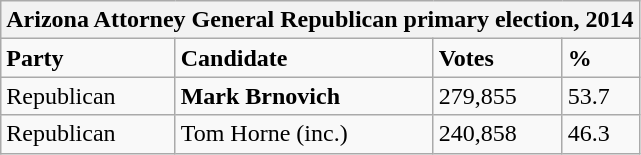<table class="wikitable">
<tr>
<th colspan="4">Arizona Attorney General Republican primary election, 2014</th>
</tr>
<tr>
<td><strong>Party</strong></td>
<td><strong>Candidate</strong></td>
<td><strong>Votes</strong></td>
<td><strong>%</strong></td>
</tr>
<tr>
<td>Republican</td>
<td><strong>Mark Brnovich</strong></td>
<td>279,855</td>
<td>53.7</td>
</tr>
<tr>
<td>Republican</td>
<td>Tom Horne (inc.)</td>
<td>240,858</td>
<td>46.3</td>
</tr>
</table>
